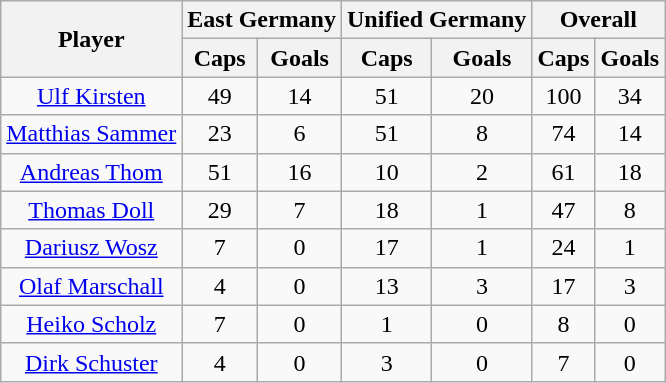<table class="wikitable" style="text-align:center;">
<tr>
<th rowspan=2>Player</th>
<th colspan=2>East Germany</th>
<th colspan=2>Unified Germany</th>
<th colspan=2>Overall</th>
</tr>
<tr>
<th>Caps</th>
<th>Goals</th>
<th>Caps</th>
<th>Goals</th>
<th>Caps</th>
<th>Goals</th>
</tr>
<tr>
<td><a href='#'>Ulf Kirsten</a></td>
<td>49</td>
<td>14</td>
<td>51</td>
<td>20</td>
<td>100</td>
<td>34</td>
</tr>
<tr>
<td><a href='#'>Matthias Sammer</a></td>
<td>23</td>
<td>6</td>
<td>51</td>
<td>8</td>
<td>74</td>
<td>14</td>
</tr>
<tr>
<td><a href='#'>Andreas Thom</a></td>
<td>51</td>
<td>16</td>
<td>10</td>
<td>2</td>
<td>61</td>
<td>18</td>
</tr>
<tr>
<td><a href='#'>Thomas Doll</a></td>
<td>29</td>
<td>7</td>
<td>18</td>
<td>1</td>
<td>47</td>
<td>8</td>
</tr>
<tr>
<td><a href='#'>Dariusz Wosz</a></td>
<td>7</td>
<td>0</td>
<td>17</td>
<td>1</td>
<td>24</td>
<td>1</td>
</tr>
<tr>
<td><a href='#'>Olaf Marschall</a></td>
<td>4</td>
<td>0</td>
<td>13</td>
<td>3</td>
<td>17</td>
<td>3</td>
</tr>
<tr>
<td><a href='#'>Heiko Scholz</a></td>
<td>7</td>
<td>0</td>
<td>1</td>
<td>0</td>
<td>8</td>
<td>0</td>
</tr>
<tr>
<td><a href='#'>Dirk Schuster</a></td>
<td>4</td>
<td>0</td>
<td>3</td>
<td>0</td>
<td>7</td>
<td>0</td>
</tr>
</table>
